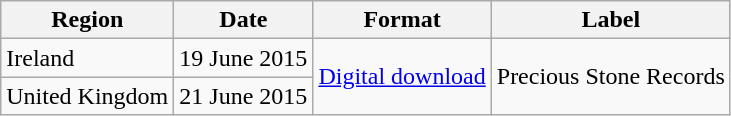<table class=wikitable>
<tr>
<th>Region</th>
<th>Date</th>
<th>Format</th>
<th>Label</th>
</tr>
<tr>
<td>Ireland</td>
<td>19 June 2015</td>
<td rowspan="2"><a href='#'>Digital download</a></td>
<td rowspan="2">Precious Stone Records</td>
</tr>
<tr>
<td>United Kingdom</td>
<td>21 June 2015</td>
</tr>
</table>
